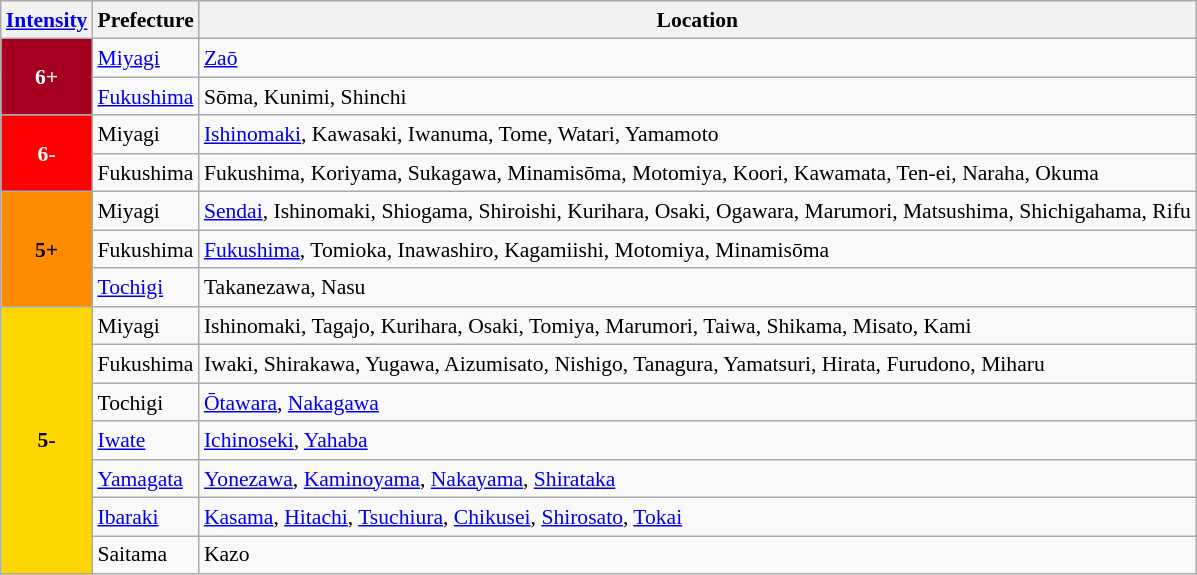<table class="wikitable" style="font-size:90%; line-height:1.3em">
<tr>
<th><a href='#'>Intensity</a></th>
<th>Prefecture</th>
<th>Location</th>
</tr>
<tr>
<th rowspan="2" style="background:#a50021; color:#fff">6+</th>
<td><a href='#'>Miyagi</a></td>
<td><a href='#'>Zaō</a></td>
</tr>
<tr>
<td><a href='#'>Fukushima</a></td>
<td>Sōma, Kunimi, Shinchi</td>
</tr>
<tr>
<th rowspan="2" style="background:#FF0000; color:#fff">6-</th>
<td>Miyagi</td>
<td><a href='#'>Ishinomaki</a>, Kawasaki, Iwanuma, Tome, Watari, Yamamoto</td>
</tr>
<tr>
<td>Fukushima</td>
<td>Fukushima, Koriyama, Sukagawa, Minamisōma, Motomiya, Koori, Kawamata, Ten-ei, Naraha, Okuma</td>
</tr>
<tr>
<th rowspan="3" style="background:#FF8C00">5+</th>
<td>Miyagi</td>
<td><a href='#'>Sendai</a>, Ishinomaki, Shiogama, Shiroishi, Kurihara, Osaki, Ogawara, Marumori, Matsushima, Shichigahama, Rifu</td>
</tr>
<tr>
<td>Fukushima</td>
<td><a href='#'>Fukushima</a>, Tomioka, Inawashiro, Kagamiishi, Motomiya, Minamisōma</td>
</tr>
<tr>
<td><a href='#'>Tochigi</a></td>
<td>Takanezawa, Nasu</td>
</tr>
<tr>
<th rowspan="7" style="background:#FFD700; color:#000000">5-</th>
<td>Miyagi</td>
<td>Ishinomaki, Tagajo, Kurihara, Osaki, Tomiya, Marumori, Taiwa, Shikama, Misato, Kami</td>
</tr>
<tr>
<td>Fukushima</td>
<td>Iwaki, Shirakawa, Yugawa, Aizumisato, Nishigo, Tanagura, Yamatsuri, Hirata, Furudono, Miharu</td>
</tr>
<tr>
<td>Tochigi</td>
<td><a href='#'>Ōtawara</a>, <a href='#'>Nakagawa</a></td>
</tr>
<tr>
<td><a href='#'>Iwate</a></td>
<td><a href='#'>Ichinoseki</a>, <a href='#'>Yahaba</a></td>
</tr>
<tr>
<td><a href='#'>Yamagata</a></td>
<td><a href='#'>Yonezawa</a>, <a href='#'>Kaminoyama</a>, <a href='#'>Nakayama</a>, <a href='#'>Shirataka</a></td>
</tr>
<tr>
<td><a href='#'>Ibaraki</a></td>
<td><a href='#'>Kasama</a>, <a href='#'>Hitachi</a>, <a href='#'>Tsuchiura</a>, <a href='#'>Chikusei</a>, <a href='#'>Shirosato</a>, <a href='#'>Tokai</a></td>
</tr>
<tr>
<td>Saitama</td>
<td>Kazo</td>
</tr>
</table>
